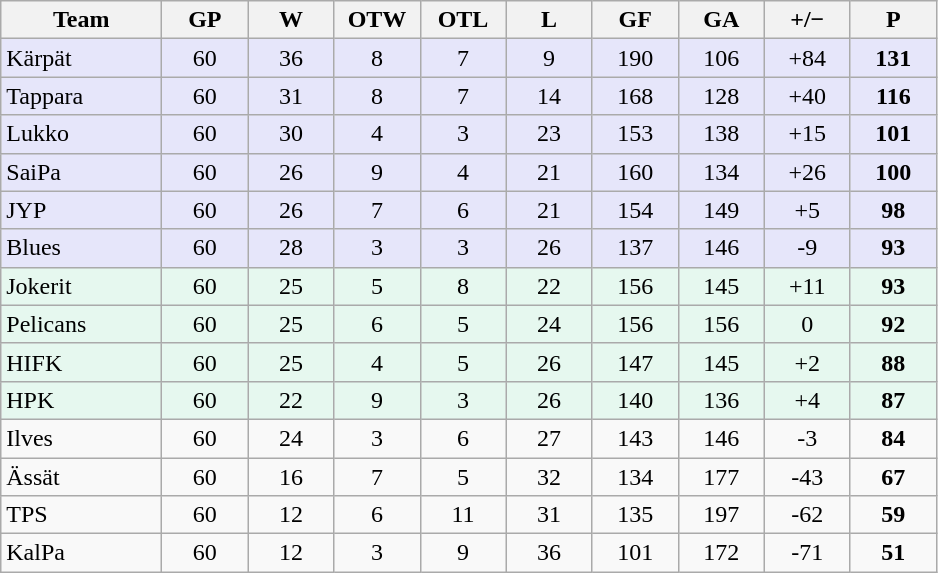<table class="wikitable sortable" style="text-align:center;">
<tr>
<th style="width:100px;">Team</th>
<th style="width:50px;">GP</th>
<th style="width:50px;">W</th>
<th style="width:50px;">OTW</th>
<th style="width:50px;">OTL</th>
<th style="width:50px;">L</th>
<th style="width:50px;">GF</th>
<th style="width:50px;">GA</th>
<th style="width:50px;">+/−</th>
<th style="width:50px;">P</th>
</tr>
<tr style="background:lavender;">
<td align=left>Kärpät</td>
<td>60</td>
<td>36</td>
<td>8</td>
<td>7</td>
<td>9</td>
<td>190</td>
<td>106</td>
<td>+84</td>
<td><strong>131</strong></td>
</tr>
<tr style="background:lavender;">
<td align=left>Tappara</td>
<td>60</td>
<td>31</td>
<td>8</td>
<td>7</td>
<td>14</td>
<td>168</td>
<td>128</td>
<td>+40</td>
<td><strong>116</strong></td>
</tr>
<tr style="background:lavender;">
<td align=left>Lukko</td>
<td>60</td>
<td>30</td>
<td>4</td>
<td>3</td>
<td>23</td>
<td>153</td>
<td>138</td>
<td>+15</td>
<td><strong>101</strong></td>
</tr>
<tr style="background:lavender;">
<td align=left>SaiPa</td>
<td>60</td>
<td>26</td>
<td>9</td>
<td>4</td>
<td>21</td>
<td>160</td>
<td>134</td>
<td>+26</td>
<td><strong>100</strong></td>
</tr>
<tr style="background:lavender;">
<td align=left>JYP</td>
<td>60</td>
<td>26</td>
<td>7</td>
<td>6</td>
<td>21</td>
<td>154</td>
<td>149</td>
<td>+5</td>
<td><strong>98</strong></td>
</tr>
<tr style="background:lavender;">
<td align=left>Blues</td>
<td>60</td>
<td>28</td>
<td>3</td>
<td>3</td>
<td>26</td>
<td>137</td>
<td>146</td>
<td>-9</td>
<td><strong>93</strong></td>
</tr>
<tr style="background:#e6f8ef;">
<td align=left>Jokerit</td>
<td>60</td>
<td>25</td>
<td>5</td>
<td>8</td>
<td>22</td>
<td>156</td>
<td>145</td>
<td>+11</td>
<td><strong>93</strong></td>
</tr>
<tr style="background:#e6f8ef;">
<td align=left>Pelicans</td>
<td>60</td>
<td>25</td>
<td>6</td>
<td>5</td>
<td>24</td>
<td>156</td>
<td>156</td>
<td>0</td>
<td><strong>92</strong></td>
</tr>
<tr style="background:#e6f8ef;">
<td align=left>HIFK</td>
<td>60</td>
<td>25</td>
<td>4</td>
<td>5</td>
<td>26</td>
<td>147</td>
<td>145</td>
<td>+2</td>
<td><strong>88</strong></td>
</tr>
<tr style="background:#e6f8ef;">
<td align=left>HPK</td>
<td>60</td>
<td>22</td>
<td>9</td>
<td>3</td>
<td>26</td>
<td>140</td>
<td>136</td>
<td>+4</td>
<td><strong>87</strong></td>
</tr>
<tr>
<td align=left>Ilves</td>
<td>60</td>
<td>24</td>
<td>3</td>
<td>6</td>
<td>27</td>
<td>143</td>
<td>146</td>
<td>-3</td>
<td><strong>84</strong></td>
</tr>
<tr>
<td align=left>Ässät</td>
<td>60</td>
<td>16</td>
<td>7</td>
<td>5</td>
<td>32</td>
<td>134</td>
<td>177</td>
<td>-43</td>
<td><strong>67</strong></td>
</tr>
<tr>
<td align=left>TPS</td>
<td>60</td>
<td>12</td>
<td>6</td>
<td>11</td>
<td>31</td>
<td>135</td>
<td>197</td>
<td>-62</td>
<td><strong>59</strong></td>
</tr>
<tr>
<td align=left>KalPa</td>
<td>60</td>
<td>12</td>
<td>3</td>
<td>9</td>
<td>36</td>
<td>101</td>
<td>172</td>
<td>-71</td>
<td><strong>51</strong></td>
</tr>
</table>
